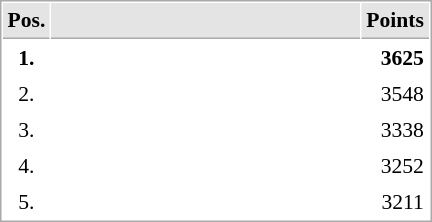<table cellspacing="1" cellpadding="3" style="border:1px solid #AAAAAA;font-size:90%">
<tr bgcolor="#E4E4E4">
<th style="border-bottom:1px solid #AAAAAA" width=10>Pos.</th>
<th style="border-bottom:1px solid #AAAAAA" width=200></th>
<th style="border-bottom:1px solid #AAAAAA" width=20>Points</th>
</tr>
<tr>
<td align="center"><strong>1.</strong></td>
<td><strong></strong></td>
<td align="right"><strong>3625</strong></td>
</tr>
<tr>
<td align="center">2.</td>
<td></td>
<td align="right">3548</td>
</tr>
<tr>
<td align="center">3.</td>
<td></td>
<td align="right">3338</td>
</tr>
<tr>
<td align="center">4.</td>
<td></td>
<td align="right">3252</td>
</tr>
<tr>
<td align="center">5.</td>
<td></td>
<td align="right">3211</td>
</tr>
</table>
